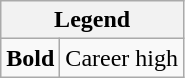<table class="wikitable">
<tr>
<th colspan="2">Legend</th>
</tr>
<tr>
<td><strong>Bold</strong></td>
<td>Career high</td>
</tr>
</table>
